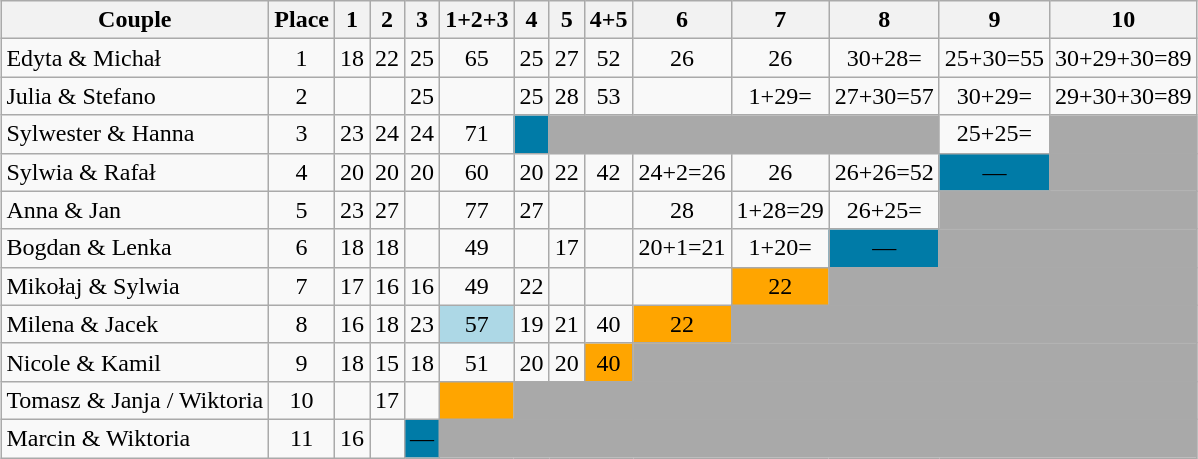<table class="wikitable plainrowheaders sortable" style="margin:auto; text-align:center;">
<tr>
<th>Couple</th>
<th>Place</th>
<th>1</th>
<th>2</th>
<th>3</th>
<th>1+2+3</th>
<th>4</th>
<th>5</th>
<th>4+5</th>
<th>6</th>
<th>7</th>
<th>8</th>
<th>9</th>
<th>10</th>
</tr>
<tr>
<td style="text-align:left;">Edyta & Michał</td>
<td>1</td>
<td>18</td>
<td>22</td>
<td>25</td>
<td>65</td>
<td>25</td>
<td>27</td>
<td>52</td>
<td> 26</td>
<td>26</td>
<td> 30+28=</td>
<td> 25+30=55</td>
<td>30+29+30=89</td>
</tr>
<tr>
<td style="text-align:left;">Julia & Stefano</td>
<td>2</td>
<td></td>
<td></td>
<td>25</td>
<td></td>
<td>25</td>
<td>28</td>
<td>53</td>
<td></td>
<td> 1+29=</td>
<td> 27+30=57</td>
<td> 30+29=</td>
<td>29+30+30=89</td>
</tr>
<tr>
<td style="text-align:left;">Sylwester & Hanna</td>
<td>3</td>
<td>23</td>
<td>24</td>
<td>24</td>
<td>71</td>
<td style="background:#007BA7;"></td>
<td style="background:darkgrey;" colspan="5"></td>
<td>25+25=</td>
<td style="background:darkgrey;" colspan="1"></td>
</tr>
<tr>
<td style="text-align:left;">Sylwia & Rafał</td>
<td>4</td>
<td>20</td>
<td>20</td>
<td>20</td>
<td>60</td>
<td>20</td>
<td>22</td>
<td>42</td>
<td> 24+2=26</td>
<td>26</td>
<td> 26+26=52</td>
<td style="background:#007BA7;">—</td>
<td style="background:darkgrey;" colspan="1"></td>
</tr>
<tr>
<td style="text-align:left;">Anna & Jan</td>
<td>5</td>
<td>23</td>
<td>27</td>
<td></td>
<td>77</td>
<td>27</td>
<td></td>
<td></td>
<td>28</td>
<td> 1+28=29</td>
<td>26+25=</td>
<td style="background:darkgrey;" colspan="2"></td>
</tr>
<tr>
<td style="text-align:left;">Bogdan & Lenka</td>
<td>6</td>
<td>18</td>
<td>18</td>
<td></td>
<td>49</td>
<td></td>
<td>17</td>
<td></td>
<td> 20+1=21</td>
<td> 1+20=</td>
<td style="background:#007BA7;">—</td>
<td style="background:darkgrey;" colspan="2"></td>
</tr>
<tr>
<td style="text-align:left;">Mikołaj & Sylwia</td>
<td>7</td>
<td>17</td>
<td>16</td>
<td>16</td>
<td>49</td>
<td>22</td>
<td></td>
<td></td>
<td></td>
<td style="background:orange;">22</td>
<td style="background:darkgrey;" colspan="3"></td>
</tr>
<tr>
<td style="text-align:left;">Milena & Jacek</td>
<td>8</td>
<td>16</td>
<td>18</td>
<td>23</td>
<td style="background:lightblue;">57</td>
<td>19</td>
<td>21</td>
<td>40</td>
<td style="background:orange;">22</td>
<td style="background:darkgrey;" colspan="4"></td>
</tr>
<tr>
<td style="text-align:left;">Nicole & Kamil</td>
<td>9</td>
<td>18</td>
<td>15</td>
<td>18</td>
<td>51</td>
<td>20</td>
<td>20</td>
<td style="background:orange;">40</td>
<td style="background:darkgrey;" colspan="5"></td>
</tr>
<tr>
<td style="text-align:left;">Tomasz & Janja / Wiktoria</td>
<td>10</td>
<td></td>
<td>17</td>
<td></td>
<td style="background:orange;"></td>
<td style="background:darkgrey;" colspan="8"></td>
</tr>
<tr>
<td style="text-align:left;">Marcin & Wiktoria</td>
<td>11</td>
<td>16</td>
<td></td>
<td style="background:#007BA7;">—</td>
<td style="background:darkgrey;" colspan="9"></td>
</tr>
</table>
